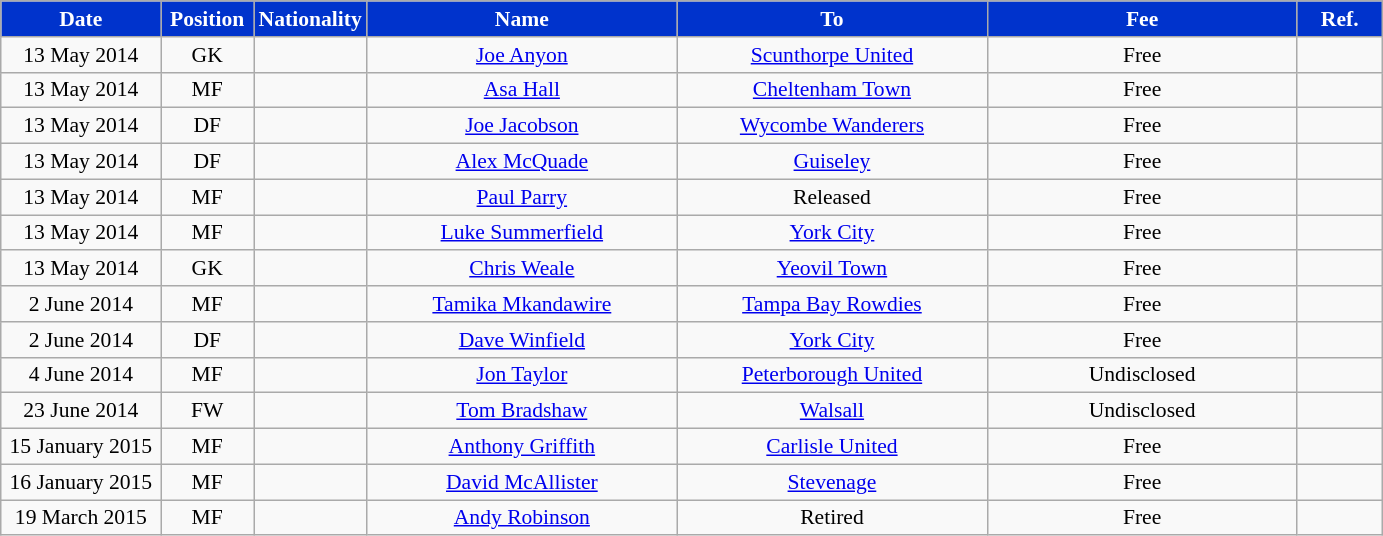<table class="wikitable"  style="text-align:center; font-size:90%; ">
<tr>
<th style="background:#03c; color:white; width:100px;">Date</th>
<th style="background:#03c; color:white; width:55px;">Position</th>
<th style="background:#03c; color:white; width:55px;">Nationality</th>
<th style="background:#03c; color:white; width:200px;">Name</th>
<th style="background:#03c; color:white; width:200px;">To</th>
<th style="background:#03c; color:white; width:200px;">Fee</th>
<th style="background:#03c; color:white; width:50px;">Ref.</th>
</tr>
<tr>
<td>13 May 2014</td>
<td>GK</td>
<td></td>
<td><a href='#'>Joe Anyon</a></td>
<td> <a href='#'>Scunthorpe United</a></td>
<td>Free</td>
<td></td>
</tr>
<tr>
<td>13 May 2014</td>
<td>MF</td>
<td></td>
<td><a href='#'>Asa Hall</a></td>
<td> <a href='#'>Cheltenham Town</a></td>
<td>Free</td>
<td></td>
</tr>
<tr>
<td>13 May 2014</td>
<td>DF</td>
<td></td>
<td><a href='#'>Joe Jacobson</a></td>
<td> <a href='#'>Wycombe Wanderers</a></td>
<td>Free</td>
<td></td>
</tr>
<tr>
<td>13 May 2014</td>
<td>DF</td>
<td></td>
<td><a href='#'>Alex McQuade</a></td>
<td> <a href='#'>Guiseley</a></td>
<td>Free</td>
<td></td>
</tr>
<tr>
<td>13 May 2014</td>
<td>MF</td>
<td></td>
<td><a href='#'>Paul Parry</a></td>
<td>Released</td>
<td>Free</td>
<td></td>
</tr>
<tr>
<td>13 May 2014</td>
<td>MF</td>
<td></td>
<td><a href='#'>Luke Summerfield</a></td>
<td> <a href='#'>York City</a></td>
<td>Free</td>
<td></td>
</tr>
<tr>
<td>13 May 2014</td>
<td>GK</td>
<td></td>
<td><a href='#'>Chris Weale</a></td>
<td> <a href='#'>Yeovil Town</a></td>
<td>Free</td>
<td></td>
</tr>
<tr>
<td>2 June 2014</td>
<td>MF</td>
<td></td>
<td><a href='#'>Tamika Mkandawire</a></td>
<td> <a href='#'>Tampa Bay Rowdies</a></td>
<td>Free</td>
<td></td>
</tr>
<tr>
<td>2 June 2014</td>
<td>DF</td>
<td></td>
<td><a href='#'>Dave Winfield</a></td>
<td> <a href='#'>York City</a></td>
<td>Free</td>
<td></td>
</tr>
<tr>
<td>4 June 2014</td>
<td>MF</td>
<td></td>
<td><a href='#'>Jon Taylor</a></td>
<td> <a href='#'>Peterborough United</a></td>
<td>Undisclosed</td>
<td></td>
</tr>
<tr>
<td>23 June 2014</td>
<td>FW</td>
<td></td>
<td><a href='#'>Tom Bradshaw</a></td>
<td> <a href='#'>Walsall</a></td>
<td>Undisclosed</td>
<td></td>
</tr>
<tr>
<td>15 January 2015</td>
<td>MF</td>
<td></td>
<td><a href='#'>Anthony Griffith</a></td>
<td> <a href='#'>Carlisle United</a></td>
<td>Free</td>
<td></td>
</tr>
<tr>
<td>16 January 2015</td>
<td>MF</td>
<td></td>
<td><a href='#'>David McAllister</a></td>
<td> <a href='#'>Stevenage</a></td>
<td>Free</td>
<td></td>
</tr>
<tr>
<td>19 March 2015</td>
<td>MF</td>
<td></td>
<td><a href='#'>Andy Robinson</a></td>
<td>Retired</td>
<td>Free</td>
<td></td>
</tr>
</table>
